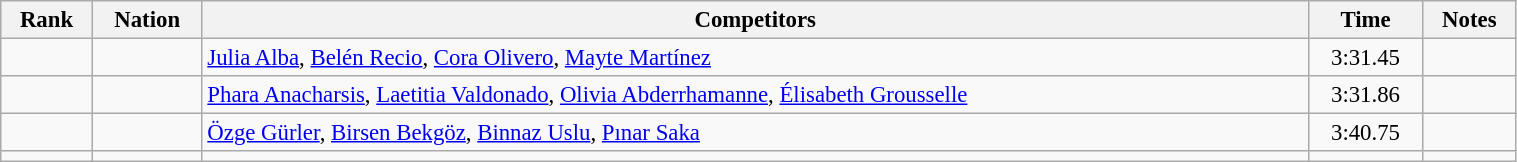<table class="wikitable sortable" width=80% style="text-align:center; font-size:95%">
<tr>
<th>Rank</th>
<th>Nation</th>
<th>Competitors</th>
<th>Time</th>
<th>Notes</th>
</tr>
<tr>
<td></td>
<td align=left></td>
<td align=left><a href='#'>Julia Alba</a>, <a href='#'>Belén Recio</a>, <a href='#'>Cora Olivero</a>, <a href='#'>Mayte Martínez</a></td>
<td>3:31.45</td>
<td></td>
</tr>
<tr>
<td></td>
<td align=left></td>
<td align=left><a href='#'>Phara Anacharsis</a>, <a href='#'>Laetitia Valdonado</a>, <a href='#'>Olivia Abderrhamanne</a>, <a href='#'>Élisabeth Grousselle</a></td>
<td>3:31.86</td>
<td></td>
</tr>
<tr>
<td></td>
<td align=left></td>
<td align=left><a href='#'>Özge Gürler</a>, <a href='#'>Birsen Bekgöz</a>, <a href='#'>Binnaz Uslu</a>, <a href='#'>Pınar Saka</a></td>
<td>3:40.75</td>
<td></td>
</tr>
<tr>
<td></td>
<td align=left></td>
<td align=left></td>
<td></td>
<td></td>
</tr>
</table>
